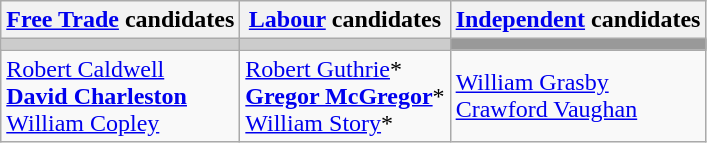<table class="wikitable">
<tr>
<th><a href='#'>Free Trade</a> candidates</th>
<th><a href='#'>Labour</a> candidates</th>
<th><a href='#'>Independent</a> candidates</th>
</tr>
<tr bgcolor="#cccccc">
<td></td>
<td></td>
<td bgcolor="#999999"></td>
</tr>
<tr>
<td><a href='#'>Robert Caldwell</a><br><strong><a href='#'>David Charleston</a></strong><br><a href='#'>William Copley</a></td>
<td><a href='#'>Robert Guthrie</a>*<br><strong><a href='#'>Gregor McGregor</a></strong>*<br><a href='#'>William Story</a>*</td>
<td><a href='#'>William Grasby</a><br><a href='#'>Crawford Vaughan</a></td>
</tr>
</table>
